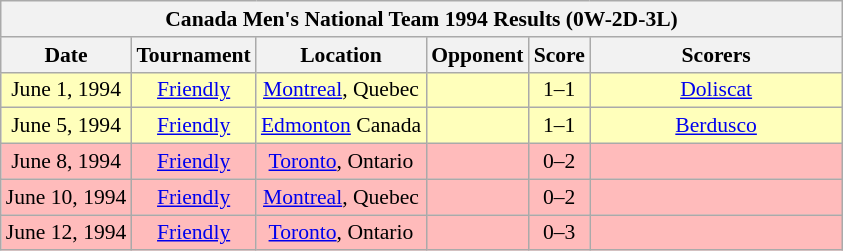<table class="wikitable collapsible collapsed" style="font-size:90%">
<tr>
<th colspan="6"><strong>Canada Men's National Team 1994 Results (0W-2D-3L)</strong></th>
</tr>
<tr>
<th>Date</th>
<th>Tournament</th>
<th>Location</th>
<th>Opponent</th>
<th>Score</th>
<th width=30%>Scorers</th>
</tr>
<tr style="background:#ffb;">
<td style="text-align: center;">June 1, 1994</td>
<td style="text-align: center;"><a href='#'>Friendly</a></td>
<td style="text-align: center;"><a href='#'>Montreal</a>, Quebec</td>
<td></td>
<td style="text-align: center;">1–1</td>
<td style="text-align: center;"><a href='#'>Doliscat</a> </td>
</tr>
<tr style="background:#ffb;">
<td style="text-align: center;">June 5, 1994</td>
<td style="text-align: center;"><a href='#'>Friendly</a></td>
<td style="text-align: center;"><a href='#'>Edmonton</a> Canada</td>
<td></td>
<td style="text-align: center;">1–1</td>
<td style="text-align: center;"><a href='#'>Berdusco</a> </td>
</tr>
<tr style="background:#fbb;">
<td style="text-align: center;">June 8, 1994</td>
<td style="text-align: center;"><a href='#'>Friendly</a></td>
<td style="text-align: center;"><a href='#'>Toronto</a>, Ontario</td>
<td></td>
<td style="text-align: center;">0–2</td>
<td style="text-align: center;"></td>
</tr>
<tr style="background:#fbb;">
<td style="text-align: center;">June 10, 1994</td>
<td style="text-align: center;"><a href='#'>Friendly</a></td>
<td style="text-align: center;"><a href='#'>Montreal</a>, Quebec</td>
<td></td>
<td style="text-align: center;">0–2</td>
<td style="text-align: center;"></td>
</tr>
<tr style="background:#fbb;">
<td style="text-align: center;">June 12, 1994</td>
<td style="text-align: center;"><a href='#'>Friendly</a></td>
<td style="text-align: center;"><a href='#'>Toronto</a>, Ontario</td>
<td></td>
<td style="text-align: center;">0–3</td>
<td style="text-align: center;"></td>
</tr>
</table>
